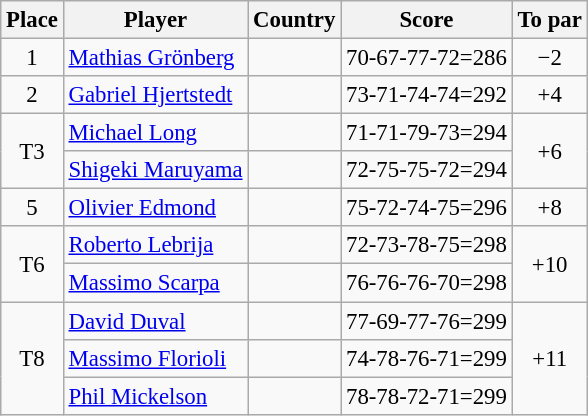<table class="wikitable" style="font-size:95%;">
<tr>
<th>Place</th>
<th>Player</th>
<th>Country</th>
<th>Score</th>
<th>To par</th>
</tr>
<tr>
<td align=center>1</td>
<td><a href='#'>Mathias Grönberg</a></td>
<td></td>
<td>70-67-77-72=286</td>
<td align=center>−2</td>
</tr>
<tr>
<td align=center>2</td>
<td><a href='#'>Gabriel Hjertstedt</a></td>
<td></td>
<td>73-71-74-74=292</td>
<td align=center>+4</td>
</tr>
<tr>
<td align=center rowspan=2>T3</td>
<td><a href='#'>Michael Long</a></td>
<td></td>
<td>71-71-79-73=294</td>
<td align=center rowspan=2>+6</td>
</tr>
<tr>
<td><a href='#'>Shigeki Maruyama</a></td>
<td></td>
<td>72-75-75-72=294</td>
</tr>
<tr>
<td align=center>5</td>
<td><a href='#'>Olivier Edmond</a></td>
<td></td>
<td>75-72-74-75=296</td>
<td align=center>+8</td>
</tr>
<tr>
<td align=center rowspan=2>T6</td>
<td><a href='#'>Roberto Lebrija</a></td>
<td></td>
<td>72-73-78-75=298</td>
<td align=center rowspan=2>+10</td>
</tr>
<tr>
<td><a href='#'>Massimo Scarpa</a></td>
<td></td>
<td>76-76-76-70=298</td>
</tr>
<tr>
<td align=center rowspan=3>T8</td>
<td><a href='#'>David Duval</a></td>
<td></td>
<td>77-69-77-76=299</td>
<td align=center rowspan=3>+11</td>
</tr>
<tr>
<td><a href='#'>Massimo Florioli</a></td>
<td></td>
<td>74-78-76-71=299</td>
</tr>
<tr>
<td><a href='#'>Phil Mickelson</a></td>
<td></td>
<td>78-78-72-71=299</td>
</tr>
</table>
